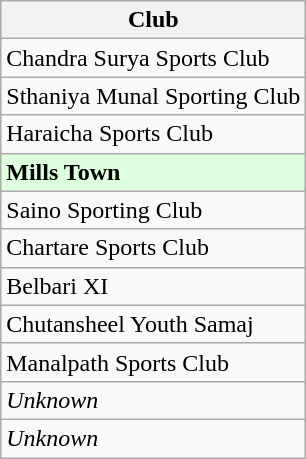<table class="wikitable" border="1">
<tr>
<th>Club</th>
</tr>
<tr>
<td>Chandra Surya Sports Club</td>
</tr>
<tr>
<td>Sthaniya Munal Sporting Club</td>
</tr>
<tr>
<td>Haraicha Sports Club</td>
</tr>
<tr bgcolor=#dfd>
<td><strong>Mills Town</strong></td>
</tr>
<tr>
<td>Saino Sporting Club</td>
</tr>
<tr>
<td>Chartare Sports Club</td>
</tr>
<tr>
<td>Belbari XI</td>
</tr>
<tr>
<td>Chutansheel Youth Samaj</td>
</tr>
<tr>
<td>Manalpath Sports Club</td>
</tr>
<tr>
<td><em>Unknown</em></td>
</tr>
<tr>
<td><em>Unknown</em></td>
</tr>
</table>
